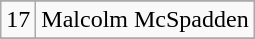<table class="wikitable">
<tr>
</tr>
<tr>
<td>17</td>
<td>Malcolm McSpadden</td>
</tr>
<tr>
</tr>
</table>
